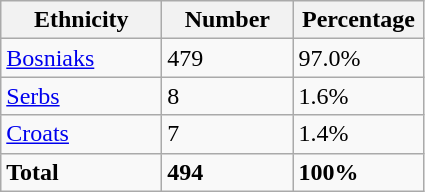<table class="wikitable">
<tr>
<th width="100px">Ethnicity</th>
<th width="80px">Number</th>
<th width="80px">Percentage</th>
</tr>
<tr>
<td><a href='#'>Bosniaks</a></td>
<td>479</td>
<td>97.0%</td>
</tr>
<tr>
<td><a href='#'>Serbs</a></td>
<td>8</td>
<td>1.6%</td>
</tr>
<tr>
<td><a href='#'>Croats</a></td>
<td>7</td>
<td>1.4%</td>
</tr>
<tr>
<td><strong>Total</strong></td>
<td><strong>494</strong></td>
<td><strong>100%</strong></td>
</tr>
</table>
